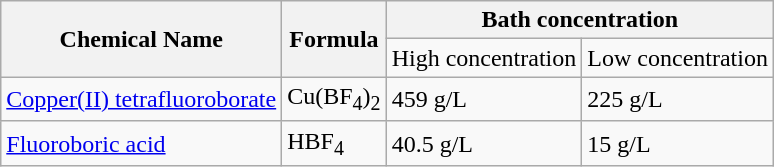<table class="wikitable">
<tr>
<th rowspan="2">Chemical Name</th>
<th rowspan="2">Formula</th>
<th colspan="3">Bath concentration</th>
</tr>
<tr>
<td>High concentration</td>
<td>Low concentration</td>
</tr>
<tr>
<td><a href='#'>Copper(II) tetrafluoroborate</a></td>
<td>Cu(BF<sub>4</sub>)<sub>2</sub></td>
<td>459 g/L</td>
<td>225 g/L</td>
</tr>
<tr>
<td><a href='#'>Fluoroboric acid</a></td>
<td>HBF<sub>4</sub></td>
<td>40.5 g/L</td>
<td>15 g/L</td>
</tr>
</table>
